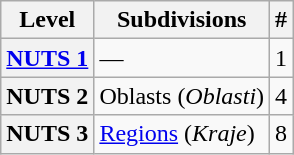<table class="wikitable">
<tr>
<th>Level</th>
<th>Subdivisions</th>
<th>#</th>
</tr>
<tr>
<th><a href='#'>NUTS 1</a></th>
<td>—</td>
<td align="right">1</td>
</tr>
<tr>
<th>NUTS 2</th>
<td>Oblasts (<em>Oblasti</em>)</td>
<td align="right">4</td>
</tr>
<tr>
<th>NUTS 3</th>
<td><a href='#'>Regions</a> (<em>Kraje</em>)</td>
<td align="right">8</td>
</tr>
</table>
